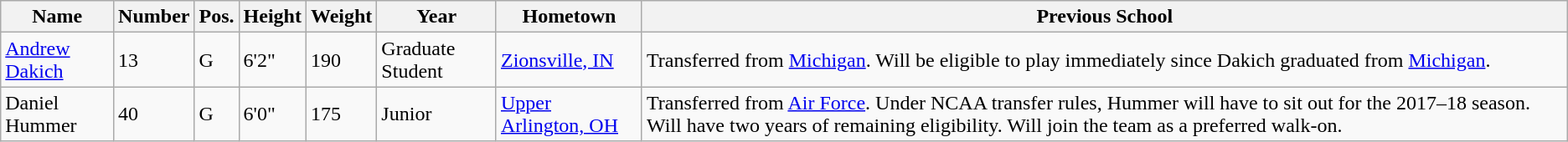<table class="wikitable sortable" border="1">
<tr>
<th>Name</th>
<th>Number</th>
<th>Pos.</th>
<th>Height</th>
<th>Weight</th>
<th>Year</th>
<th>Hometown</th>
<th class="unsortable">Previous School</th>
</tr>
<tr>
<td><a href='#'>Andrew Dakich</a></td>
<td>13</td>
<td>G</td>
<td>6'2"</td>
<td>190</td>
<td>Graduate Student</td>
<td><a href='#'>Zionsville, IN</a></td>
<td>Transferred from <a href='#'>Michigan</a>. Will be eligible to play immediately since Dakich graduated from <a href='#'>Michigan</a>.</td>
</tr>
<tr>
<td>Daniel Hummer</td>
<td>40</td>
<td>G</td>
<td>6'0"</td>
<td>175</td>
<td>Junior</td>
<td><a href='#'>Upper Arlington, OH</a></td>
<td>Transferred from <a href='#'>Air Force</a>. Under NCAA transfer rules, Hummer will have to sit out for the 2017–18 season. Will have two years of remaining eligibility. Will join the team as a preferred walk-on.</td>
</tr>
</table>
